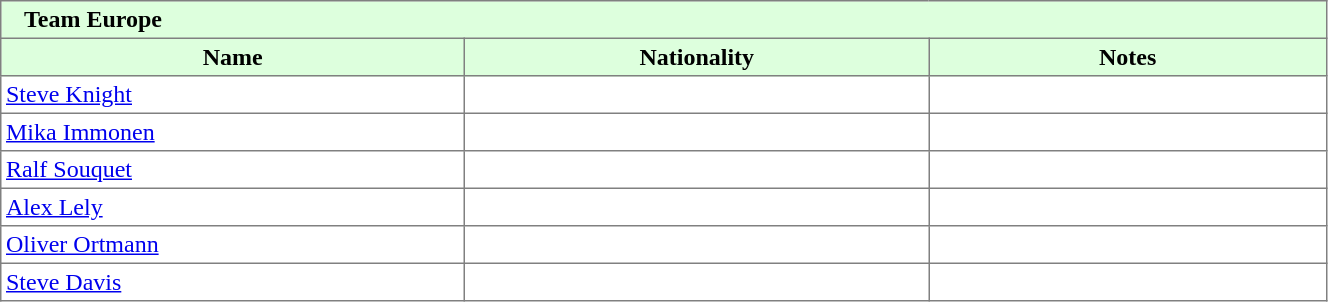<table border="1" cellpadding="3" width="70%" style="border-collapse: collapse;">
<tr bgcolor="#ddffdd">
<td colspan=3>   <strong>Team Europe</strong></td>
</tr>
<tr bgcolor="#ddffdd">
<th width=35%>Name</th>
<th width=35%>Nationality</th>
<th width=30%>Notes</th>
</tr>
<tr>
<td><a href='#'>Steve Knight</a></td>
<td></td>
<td></td>
</tr>
<tr>
<td><a href='#'>Mika Immonen</a></td>
<td></td>
<td></td>
</tr>
<tr>
<td><a href='#'>Ralf Souquet</a></td>
<td></td>
<td></td>
</tr>
<tr>
<td><a href='#'>Alex Lely</a></td>
<td></td>
<td></td>
</tr>
<tr>
<td><a href='#'>Oliver Ortmann</a></td>
<td></td>
<td></td>
</tr>
<tr>
<td><a href='#'>Steve Davis</a></td>
<td></td>
<td></td>
</tr>
</table>
